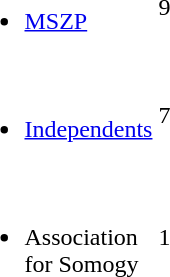<table>
<tr>
<td><br><ul><li><a href='#'>MSZP</a></li></ul></td>
<td><div>9</div></td>
</tr>
<tr>
<td><br><ul><li><a href='#'>Independents</a></li></ul></td>
<td><div>7</div></td>
</tr>
<tr>
<td><br><ul><li>Association<br>for Somogy</li></ul></td>
<td><div>1</div></td>
</tr>
</table>
